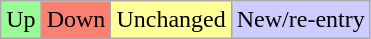<table class="wikitable">
<tr>
<td bgcolor="#98fb98">Up</td>
<td bgcolor="#fa8072">Down</td>
<td bgcolor="#ffff99">Unchanged</td>
<td bgcolor="#CCCCFF">New/re-entry</td>
</tr>
</table>
